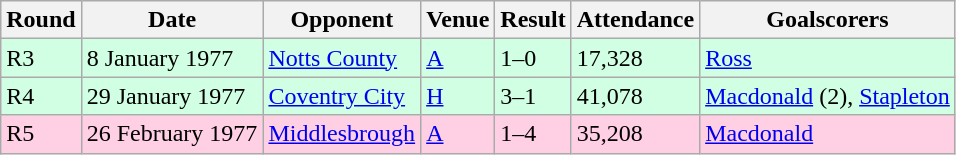<table class="wikitable">
<tr>
<th>Round</th>
<th>Date</th>
<th>Opponent</th>
<th>Venue</th>
<th>Result</th>
<th>Attendance</th>
<th>Goalscorers</th>
</tr>
<tr style="background-color: #d0ffe3;">
<td>R3</td>
<td>8 January 1977</td>
<td><a href='#'>Notts County</a></td>
<td><a href='#'>A</a></td>
<td>1–0</td>
<td>17,328</td>
<td><a href='#'>Ross</a></td>
</tr>
<tr style="background-color: #d0ffe3;">
<td>R4</td>
<td>29 January 1977</td>
<td><a href='#'>Coventry City</a></td>
<td><a href='#'>H</a></td>
<td>3–1</td>
<td>41,078</td>
<td><a href='#'>Macdonald</a> (2), <a href='#'>Stapleton</a></td>
</tr>
<tr style="background-color: #ffd0e3;">
<td>R5</td>
<td>26 February 1977</td>
<td><a href='#'>Middlesbrough</a></td>
<td><a href='#'>A</a></td>
<td>1–4</td>
<td>35,208</td>
<td><a href='#'>Macdonald</a></td>
</tr>
</table>
